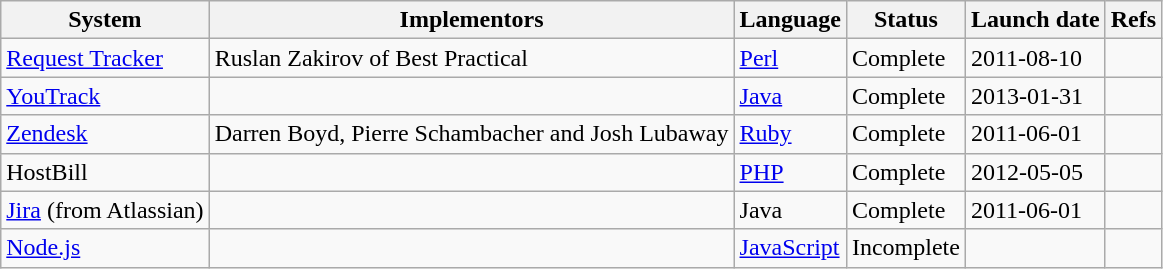<table class="wikitable sortable" style="width: auto;">
<tr>
<th>System</th>
<th>Implementors</th>
<th>Language</th>
<th>Status</th>
<th>Launch date</th>
<th class="unsortable">Refs </th>
</tr>
<tr>
<td><a href='#'>Request Tracker</a></td>
<td>Ruslan Zakirov of Best Practical</td>
<td><a href='#'>Perl</a></td>
<td>Complete</td>
<td>2011-08-10</td>
<td></td>
</tr>
<tr>
<td><a href='#'>YouTrack</a></td>
<td></td>
<td><a href='#'>Java</a></td>
<td>Complete</td>
<td>2013-01-31</td>
<td></td>
</tr>
<tr>
<td><a href='#'>Zendesk</a></td>
<td>Darren Boyd, Pierre Schambacher and Josh Lubaway</td>
<td><a href='#'>Ruby</a></td>
<td>Complete</td>
<td>2011-06-01</td>
<td></td>
</tr>
<tr>
<td>HostBill</td>
<td></td>
<td><a href='#'>PHP</a></td>
<td>Complete</td>
<td>2012-05-05</td>
<td></td>
</tr>
<tr>
<td><a href='#'>Jira</a>  (from Atlassian)</td>
<td></td>
<td>Java</td>
<td>Complete</td>
<td>2011-06-01</td>
<td></td>
</tr>
<tr>
<td><a href='#'>Node.js</a></td>
<td></td>
<td><a href='#'>JavaScript</a></td>
<td>Incomplete</td>
<td></td>
<td></td>
</tr>
</table>
